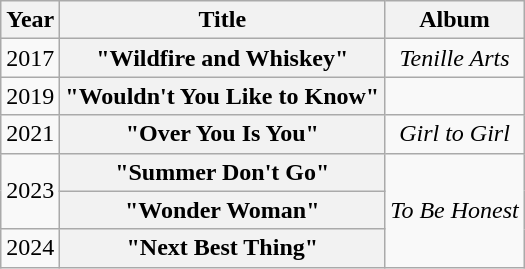<table class="wikitable plainrowheaders" style="text-align:center">
<tr>
<th scope="col">Year</th>
<th scope="col">Title</th>
<th scope="col">Album</th>
</tr>
<tr>
<td>2017</td>
<th scope="row">"Wildfire and Whiskey"</th>
<td><em>Tenille Arts</em></td>
</tr>
<tr>
<td>2019</td>
<th scope="row">"Wouldn't You Like to Know"</th>
<td></td>
</tr>
<tr>
<td>2021</td>
<th scope="row">"Over You Is You"<br></th>
<td><em>Girl to Girl</em></td>
</tr>
<tr>
<td rowspan="2">2023</td>
<th scope="row">"Summer Don't Go"</th>
<td rowspan="3"><em>To Be Honest</em></td>
</tr>
<tr>
<th scope="row">"Wonder Woman"</th>
</tr>
<tr>
<td>2024</td>
<th scope="row">"Next Best Thing"</th>
</tr>
</table>
